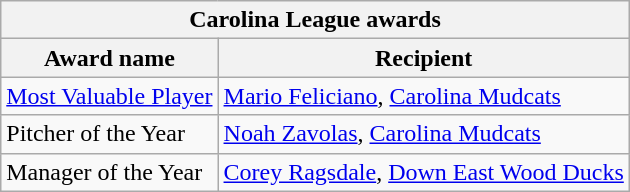<table class="wikitable">
<tr>
<th colspan="2">Carolina League awards</th>
</tr>
<tr>
<th>Award name</th>
<th>Recipient</th>
</tr>
<tr>
<td><a href='#'>Most Valuable Player</a></td>
<td><a href='#'>Mario Feliciano</a>, <a href='#'>Carolina Mudcats</a></td>
</tr>
<tr>
<td>Pitcher of the Year</td>
<td><a href='#'>Noah Zavolas</a>, <a href='#'>Carolina Mudcats</a></td>
</tr>
<tr>
<td>Manager of the Year</td>
<td><a href='#'>Corey Ragsdale</a>, <a href='#'>Down East Wood Ducks</a></td>
</tr>
</table>
